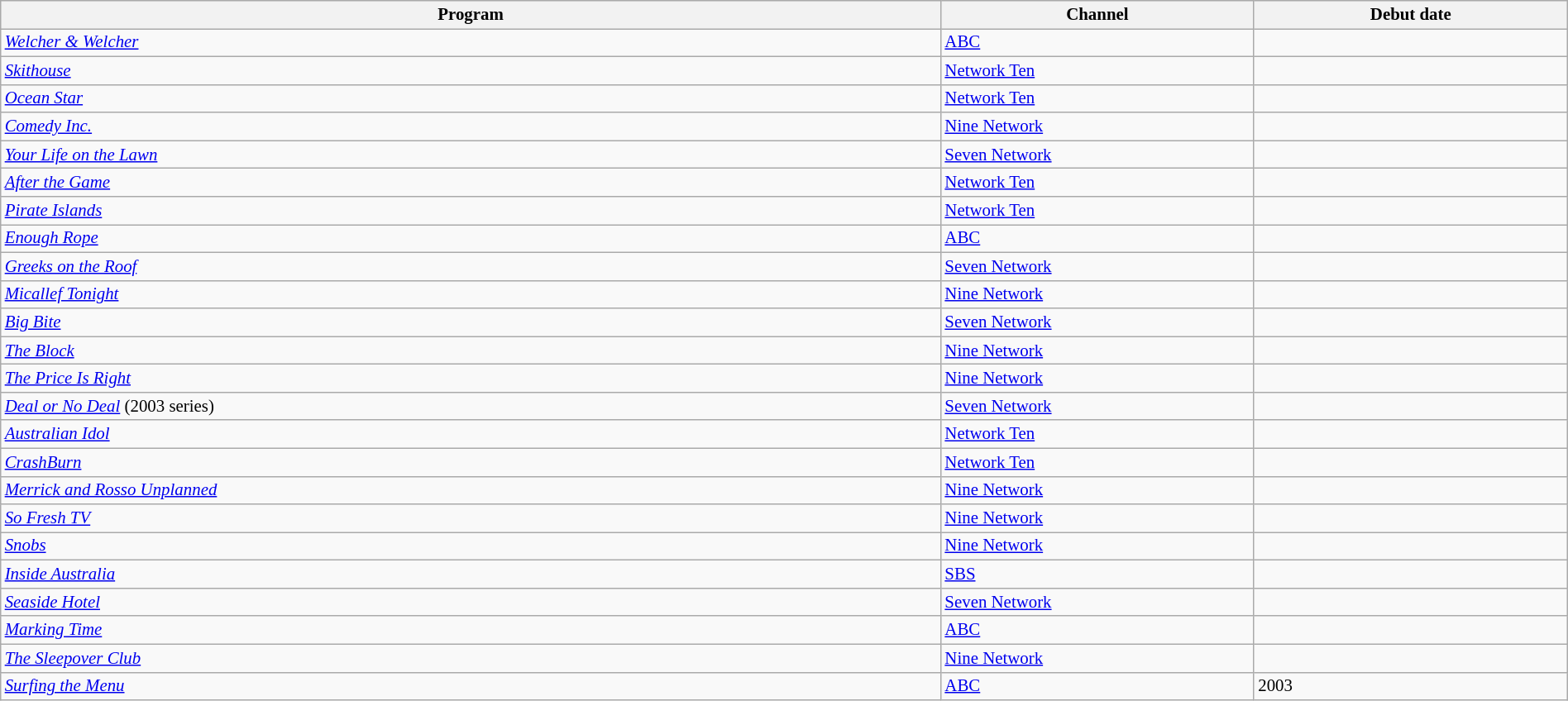<table class="wikitable sortable" width="100%" style="font-size:87%;">
<tr bgcolor="#efefef">
<th width=60%>Program</th>
<th width=20%>Channel</th>
<th width=20%>Debut date</th>
</tr>
<tr>
<td><em><a href='#'>Welcher & Welcher</a></em></td>
<td><a href='#'>ABC</a></td>
<td></td>
</tr>
<tr>
<td><em><a href='#'>Skithouse</a></em></td>
<td><a href='#'>Network Ten</a></td>
<td></td>
</tr>
<tr>
<td><em><a href='#'>Ocean Star</a></em></td>
<td><a href='#'>Network Ten</a></td>
<td></td>
</tr>
<tr>
<td><em><a href='#'>Comedy Inc.</a></em></td>
<td><a href='#'>Nine Network</a></td>
<td></td>
</tr>
<tr>
<td><em><a href='#'>Your Life on the Lawn</a></em></td>
<td><a href='#'>Seven Network</a></td>
<td></td>
</tr>
<tr>
<td><em><a href='#'>After the Game</a></em></td>
<td><a href='#'>Network Ten</a></td>
<td></td>
</tr>
<tr>
<td><em><a href='#'>Pirate Islands</a></em></td>
<td><a href='#'>Network Ten</a></td>
<td></td>
</tr>
<tr>
<td><em><a href='#'>Enough Rope</a></em></td>
<td><a href='#'>ABC</a></td>
<td></td>
</tr>
<tr>
<td><em><a href='#'>Greeks on the Roof</a></em></td>
<td><a href='#'>Seven Network</a></td>
<td></td>
</tr>
<tr>
<td><em><a href='#'>Micallef Tonight</a></em></td>
<td><a href='#'>Nine Network</a></td>
<td></td>
</tr>
<tr>
<td><em><a href='#'>Big Bite</a></em></td>
<td><a href='#'>Seven Network</a></td>
<td></td>
</tr>
<tr>
<td><em><a href='#'>The Block</a></em></td>
<td><a href='#'>Nine Network</a></td>
<td></td>
</tr>
<tr>
<td><em><a href='#'>The Price Is Right</a></em></td>
<td><a href='#'>Nine Network</a></td>
<td></td>
</tr>
<tr>
<td><em><a href='#'>Deal or No Deal</a></em> (2003 series)</td>
<td><a href='#'>Seven Network</a></td>
<td></td>
</tr>
<tr>
<td><em><a href='#'>Australian Idol</a></em></td>
<td><a href='#'>Network Ten</a></td>
<td></td>
</tr>
<tr>
<td><em><a href='#'>CrashBurn</a></em></td>
<td><a href='#'>Network Ten</a></td>
<td></td>
</tr>
<tr>
<td><em><a href='#'>Merrick and Rosso Unplanned</a></em></td>
<td><a href='#'>Nine Network</a></td>
<td></td>
</tr>
<tr>
<td><em><a href='#'>So Fresh TV</a></em></td>
<td><a href='#'>Nine Network</a></td>
<td></td>
</tr>
<tr>
<td><em><a href='#'>Snobs</a></em></td>
<td><a href='#'>Nine Network</a></td>
<td></td>
</tr>
<tr>
<td><em><a href='#'>Inside Australia</a></em></td>
<td><a href='#'>SBS</a></td>
<td></td>
</tr>
<tr>
<td><em><a href='#'>Seaside Hotel</a></em></td>
<td><a href='#'>Seven Network</a></td>
<td></td>
</tr>
<tr>
<td><em><a href='#'>Marking Time</a></em></td>
<td><a href='#'>ABC</a></td>
<td></td>
</tr>
<tr>
<td><em><a href='#'>The Sleepover Club</a></em></td>
<td><a href='#'>Nine Network</a></td>
<td></td>
</tr>
<tr>
<td><em><a href='#'>Surfing the Menu</a></em></td>
<td><a href='#'>ABC</a></td>
<td>2003</td>
</tr>
</table>
